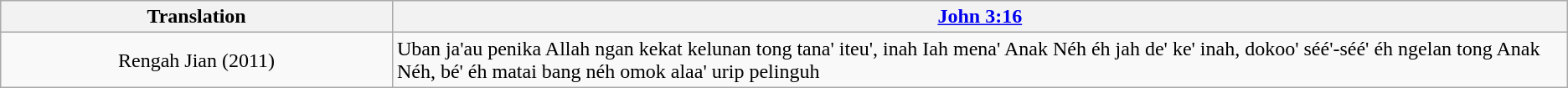<table class="wikitable">
<tr>
<th style="text-align:center; width:25%;">Translation</th>
<th><a href='#'>John 3:16</a></th>
</tr>
<tr>
<td style="text-align:center;">Rengah Jian (2011)</td>
<td>Uban ja'au penika Allah ngan kekat kelunan tong tana' iteu', inah Iah mena' Anak Néh éh jah de' ke' inah, dokoo' séé'-séé' éh ngelan tong Anak Néh, bé' éh matai bang néh omok alaa' urip pelinguh</td>
</tr>
</table>
